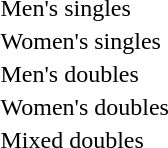<table>
<tr>
<td>Men's singles<br></td>
<td></td>
<td></td>
<td></td>
</tr>
<tr>
<td>Women's singles<br></td>
<td></td>
<td></td>
<td></td>
</tr>
<tr>
<td>Men's doubles<br></td>
<td></td>
<td></td>
<td></td>
</tr>
<tr>
<td>Women's doubles<br></td>
<td></td>
<td></td>
<td></td>
</tr>
<tr>
<td>Mixed doubles<br></td>
<td></td>
<td></td>
<td></td>
</tr>
</table>
